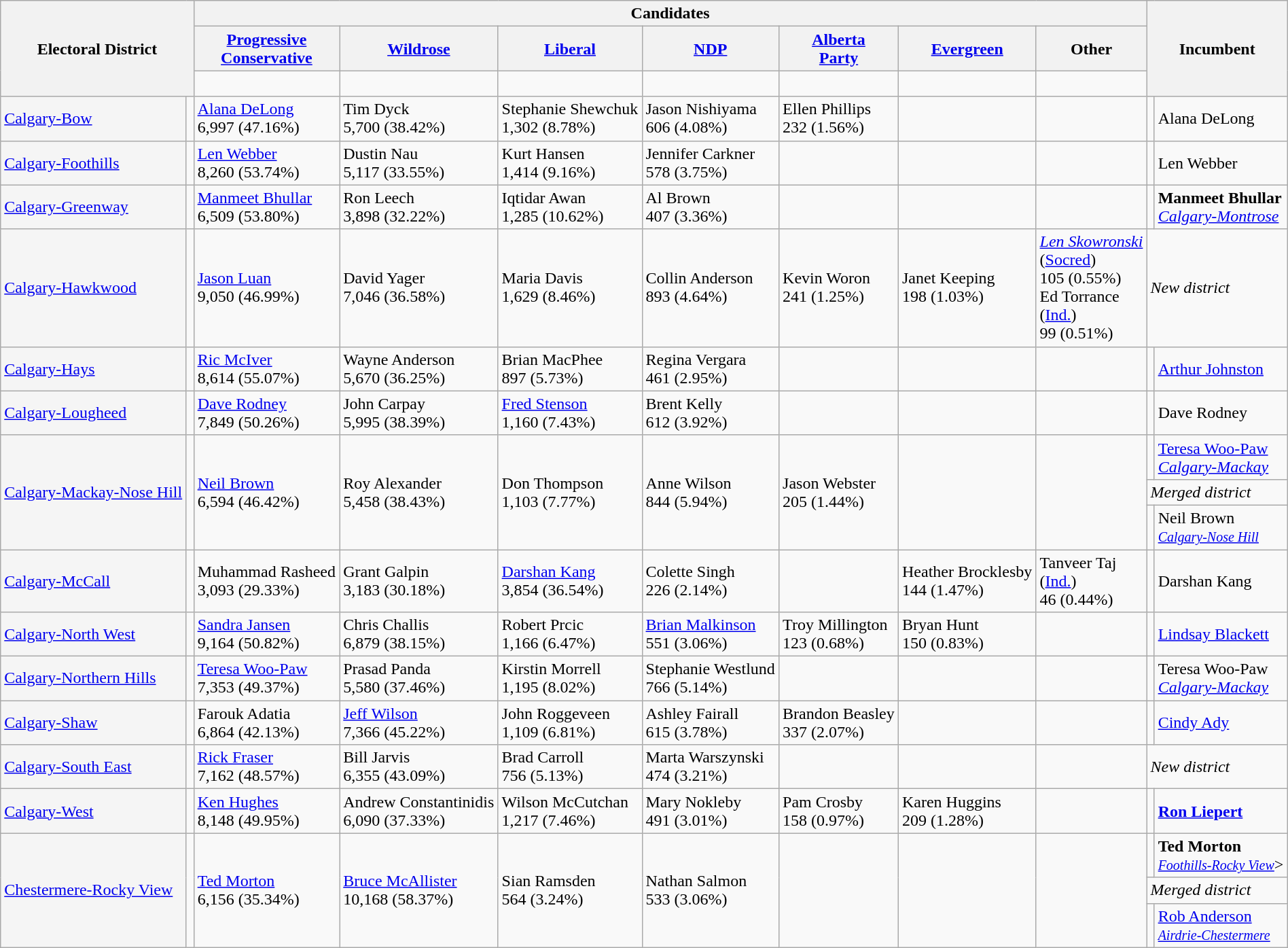<table class="wikitable" style="width:100%">
<tr>
<th rowspan=3 colspan=2>Electoral District</th>
<th colspan=7>Candidates</th>
<th rowspan=3 colspan=2>Incumbent</th>
</tr>
<tr>
<th><a href='#'>Progressive<br>Conservative</a></th>
<th><a href='#'>Wildrose</a></th>
<th><a href='#'>Liberal</a></th>
<th><a href='#'>NDP</a></th>
<th><a href='#'>Alberta<br>Party</a></th>
<th><a href='#'>Evergreen</a></th>
<th>Other</th>
</tr>
<tr>
<td> </td>
<td> </td>
<td> </td>
<td> </td>
<td> </td>
<td> </td>
<td> </td>
</tr>
<tr>
<td style="background:whitesmoke;"><a href='#'>Calgary-Bow</a></td>
<td></td>
<td><a href='#'>Alana DeLong</a><br>6,997 (47.16%)</td>
<td>Tim Dyck<br>5,700 (38.42%)</td>
<td>Stephanie Shewchuk<br>1,302 (8.78%)</td>
<td>Jason Nishiyama<br>606 (4.08%)</td>
<td>Ellen Phillips<br>232 (1.56%)</td>
<td></td>
<td></td>
<td></td>
<td>Alana DeLong</td>
</tr>
<tr>
<td style="background:whitesmoke;"><a href='#'>Calgary-Foothills</a></td>
<td></td>
<td><a href='#'>Len Webber</a><br>8,260 (53.74%)</td>
<td>Dustin Nau<br>5,117 (33.55%)</td>
<td>Kurt Hansen<br>1,414 (9.16%)</td>
<td>Jennifer Carkner<br>578 (3.75%)</td>
<td></td>
<td></td>
<td></td>
<td></td>
<td>Len Webber</td>
</tr>
<tr>
<td style="background:whitesmoke;"><a href='#'>Calgary-Greenway</a></td>
<td></td>
<td><a href='#'>Manmeet Bhullar</a><br>6,509 (53.80%)</td>
<td>Ron Leech<br>3,898 (32.22%)</td>
<td>Iqtidar Awan<br>1,285 (10.62%)</td>
<td>Al Brown<br>407 (3.36%)</td>
<td></td>
<td></td>
<td></td>
<td></td>
<td><strong>Manmeet Bhullar</strong><br><span><em><a href='#'>Calgary-Montrose</a></em></span></td>
</tr>
<tr>
<td style="background:whitesmoke;"><a href='#'>Calgary-Hawkwood</a></td>
<td></td>
<td><a href='#'>Jason Luan</a><br>9,050 (46.99%)</td>
<td>David Yager<br>7,046 (36.58%)</td>
<td>Maria Davis<br>1,629 (8.46%)</td>
<td>Collin Anderson<br>893 (4.64%)</td>
<td>Kevin Woron<br>241 (1.25%)</td>
<td>Janet Keeping<br>198 (1.03%)</td>
<td><em><a href='#'>Len Skowronski</a></em><br>(<a href='#'>Socred</a>)<br>105 (0.55%)<br>Ed Torrance<br>(<a href='#'>Ind.</a>)<br>99 (0.51%)</td>
<td colspan=2><em>New district</em></td>
</tr>
<tr>
<td style="background:whitesmoke;"><a href='#'>Calgary-Hays</a></td>
<td></td>
<td><a href='#'>Ric McIver</a><br>8,614 (55.07%)</td>
<td>Wayne Anderson<br>5,670 (36.25%)</td>
<td>Brian MacPhee<br>897 (5.73%)</td>
<td>Regina Vergara<br>461 (2.95%)</td>
<td></td>
<td></td>
<td></td>
<td></td>
<td><a href='#'>Arthur Johnston</a></td>
</tr>
<tr>
<td style="background:whitesmoke;"><a href='#'>Calgary-Lougheed</a></td>
<td></td>
<td><a href='#'>Dave Rodney</a><br>7,849 (50.26%)</td>
<td>John Carpay<br>5,995 (38.39%)</td>
<td><a href='#'>Fred Stenson</a><br>1,160 (7.43%)</td>
<td>Brent Kelly<br>612 (3.92%)</td>
<td></td>
<td></td>
<td></td>
<td></td>
<td>Dave Rodney</td>
</tr>
<tr>
<td rowspan="3" style="background:whitesmoke;"><a href='#'>Calgary-Mackay-Nose Hill</a></td>
<td rowspan=3 ></td>
<td rowspan=3><a href='#'>Neil Brown</a><br>6,594 (46.42%)</td>
<td rowspan=3>Roy Alexander<br>5,458 (38.43%)</td>
<td rowspan=3>Don Thompson<br>1,103 (7.77%)</td>
<td rowspan=3>Anne Wilson<br>844 (5.94%)</td>
<td rowspan=3>Jason Webster<br>205 (1.44%)</td>
<td rowspan=3></td>
<td rowspan=3></td>
<td></td>
<td><a href='#'>Teresa Woo-Paw</a><br><span><em><a href='#'>Calgary-Mackay</a></em></span></td>
</tr>
<tr>
<td colspan=2><em>Merged district</em></td>
</tr>
<tr>
<td></td>
<td>Neil Brown<br><small><em><a href='#'>Calgary-Nose Hill</a></em></small></td>
</tr>
<tr>
<td style="background:whitesmoke;"><a href='#'>Calgary-McCall</a></td>
<td></td>
<td>Muhammad Rasheed<br>3,093 (29.33%)</td>
<td>Grant Galpin<br>3,183 (30.18%)</td>
<td><a href='#'>Darshan Kang</a><br>3,854 (36.54%)</td>
<td>Colette Singh<br>226 (2.14%)</td>
<td></td>
<td>Heather Brocklesby<br>144 (1.47%)</td>
<td>Tanveer Taj<br>(<a href='#'>Ind.</a>)<br>46 (0.44%)</td>
<td></td>
<td>Darshan Kang</td>
</tr>
<tr>
<td style="background:whitesmoke;"><a href='#'>Calgary-North West</a></td>
<td></td>
<td><a href='#'>Sandra Jansen</a><br>9,164 (50.82%)</td>
<td>Chris Challis<br>6,879 (38.15%)</td>
<td>Robert Prcic<br>1,166 (6.47%)</td>
<td><a href='#'>Brian Malkinson</a><br>551 (3.06%)</td>
<td>Troy Millington<br>123 (0.68%)</td>
<td>Bryan Hunt<br>150 (0.83%)</td>
<td></td>
<td></td>
<td><a href='#'>Lindsay Blackett</a></td>
</tr>
<tr>
<td style="background:whitesmoke;"><a href='#'>Calgary-Northern Hills</a></td>
<td></td>
<td><a href='#'>Teresa Woo-Paw</a><br>7,353 (49.37%)</td>
<td>Prasad Panda<br>5,580 (37.46%)</td>
<td>Kirstin Morrell<br>1,195 (8.02%)</td>
<td>Stephanie Westlund<br>766 (5.14%)</td>
<td></td>
<td></td>
<td></td>
<td></td>
<td>Teresa Woo-Paw<br><span><em><a href='#'>Calgary-Mackay</a></em></span></td>
</tr>
<tr>
<td style="background:whitesmoke;"><a href='#'>Calgary-Shaw</a></td>
<td></td>
<td>Farouk Adatia<br>6,864 (42.13%)</td>
<td><a href='#'>Jeff Wilson</a><br>7,366 (45.22%)</td>
<td>John Roggeveen<br>1,109 (6.81%)</td>
<td>Ashley Fairall<br>615 (3.78%)</td>
<td>Brandon Beasley<br>337 (2.07%)</td>
<td></td>
<td></td>
<td></td>
<td><a href='#'>Cindy Ady</a></td>
</tr>
<tr>
<td style="background:whitesmoke;"><a href='#'>Calgary-South East</a></td>
<td></td>
<td><a href='#'>Rick Fraser</a><br>7,162 (48.57%)</td>
<td>Bill Jarvis<br>6,355 (43.09%)</td>
<td>Brad Carroll<br>756 (5.13%)</td>
<td>Marta Warszynski<br>474 (3.21%)</td>
<td></td>
<td></td>
<td></td>
<td colspan=2><em>New district</em></td>
</tr>
<tr>
<td style="background:whitesmoke;"><a href='#'>Calgary-West</a></td>
<td></td>
<td><a href='#'>Ken Hughes</a><br>8,148 (49.95%)</td>
<td>Andrew Constantinidis<br>6,090 (37.33%)</td>
<td>Wilson McCutchan<br>1,217 (7.46%)</td>
<td>Mary Nokleby<br>491 (3.01%)</td>
<td>Pam Crosby<br>158 (0.97%)</td>
<td>Karen Huggins<br>209 (1.28%)</td>
<td></td>
<td></td>
<td><strong><a href='#'>Ron Liepert</a></strong></td>
</tr>
<tr>
<td rowspan="3" style="background:whitesmoke;"><a href='#'>Chestermere-Rocky View</a></td>
<td rowspan=3 ></td>
<td rowspan=3><a href='#'>Ted Morton</a><br>6,156 (35.34%)</td>
<td rowspan=3><a href='#'>Bruce McAllister</a><br>10,168 (58.37%)</td>
<td rowspan=3>Sian Ramsden<br>564 (3.24%)</td>
<td rowspan=3>Nathan Salmon<br>533 (3.06%)</td>
<td rowspan=3></td>
<td rowspan=3></td>
<td rowspan=3></td>
<td></td>
<td><strong>Ted Morton</strong><br><small><em><a href='#'>Foothills-Rocky View</a></em></small>></td>
</tr>
<tr>
<td colspan=2><em>Merged district</em></td>
</tr>
<tr>
<td></td>
<td><a href='#'>Rob Anderson</a><br><small><em><a href='#'>Airdrie-Chestermere</a></em></small></td>
</tr>
</table>
